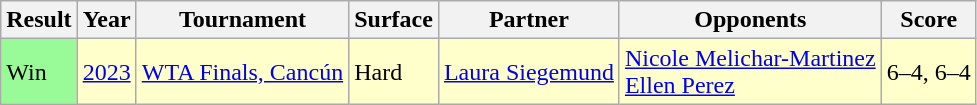<table class="sortable wikitable">
<tr>
<th>Result</th>
<th>Year</th>
<th>Tournament</th>
<th>Surface</th>
<th>Partner</th>
<th>Opponents</th>
<th class="unsortable">Score</th>
</tr>
<tr bgcolor=ffffcc>
<td bgcolor=98FB98>Win</td>
<td><a href='#'>2023</a></td>
<td><a href='#'>WTA Finals, Cancún</a></td>
<td>Hard</td>
<td> <a href='#'>Laura Siegemund</a></td>
<td> <a href='#'>Nicole Melichar-Martinez</a><br> <a href='#'>Ellen Perez</a></td>
<td>6–4, 6–4</td>
</tr>
</table>
